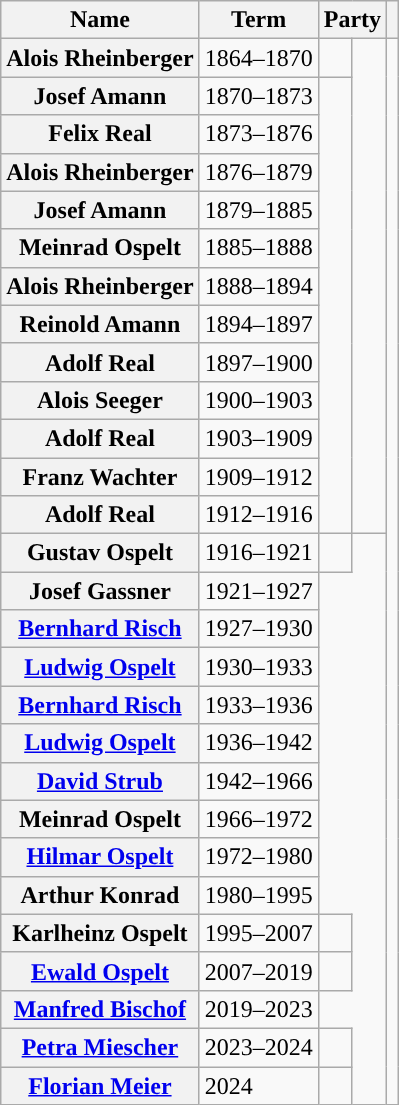<table class="wikitable">
<tr>
<th scope="col">Name</th>
<th scope="col">Term</th>
<th colspan="2" scope="colgroup">Party</th>
<th scope="col"></th>
</tr>
<tr>
<th scope="row">Alois Rheinberger</th>
<td>1864–1870</td>
<td style="background:"></td>
<td rowspan="13"></td>
<td rowspan="28"></td>
</tr>
<tr>
<th>Josef Amann</th>
<td>1870–1873</td>
</tr>
<tr>
<th>Felix Real</th>
<td>1873–1876</td>
</tr>
<tr>
<th>Alois Rheinberger</th>
<td>1876–1879</td>
</tr>
<tr>
<th>Josef Amann</th>
<td>1879–1885</td>
</tr>
<tr>
<th>Meinrad Ospelt</th>
<td>1885–1888</td>
</tr>
<tr>
<th>Alois Rheinberger</th>
<td>1888–1894</td>
</tr>
<tr>
<th>Reinold Amann</th>
<td>1894–1897</td>
</tr>
<tr>
<th>Adolf Real</th>
<td>1897–1900</td>
</tr>
<tr>
<th>Alois Seeger</th>
<td>1900–1903</td>
</tr>
<tr>
<th>Adolf Real</th>
<td>1903–1909</td>
</tr>
<tr>
<th>Franz Wachter</th>
<td>1909–1912</td>
</tr>
<tr>
<th>Adolf Real</th>
<td>1912–1916</td>
</tr>
<tr>
<th>Gustav Ospelt</th>
<td>1916–1921</td>
<td></td>
</tr>
<tr>
<th>Josef Gassner</th>
<td>1921–1927</td>
</tr>
<tr>
<th><a href='#'>Bernhard Risch</a></th>
<td>1927–1930</td>
</tr>
<tr>
<th><a href='#'>Ludwig Ospelt</a></th>
<td>1930–1933</td>
</tr>
<tr>
<th><a href='#'>Bernhard Risch</a></th>
<td>1933–1936</td>
</tr>
<tr>
<th><a href='#'>Ludwig Ospelt</a></th>
<td>1936–1942</td>
</tr>
<tr>
<th><a href='#'>David Strub</a></th>
<td>1942–1966</td>
</tr>
<tr>
<th>Meinrad Ospelt</th>
<td>1966–1972</td>
</tr>
<tr>
<th><a href='#'>Hilmar Ospelt</a></th>
<td>1972–1980</td>
</tr>
<tr>
<th>Arthur Konrad</th>
<td>1980–1995</td>
</tr>
<tr>
<th>Karlheinz Ospelt</th>
<td>1995–2007</td>
<td></td>
</tr>
<tr>
<th><a href='#'>Ewald Ospelt</a></th>
<td>2007–2019</td>
<td></td>
</tr>
<tr>
<th><a href='#'>Manfred Bischof</a></th>
<td>2019–2023</td>
</tr>
<tr>
<th><a href='#'>Petra Miescher</a></th>
<td>2023–2024</td>
<td></td>
</tr>
<tr>
<th><a href='#'>Florian Meier</a></th>
<td>2024</td>
<td></td>
</tr>
</table>
